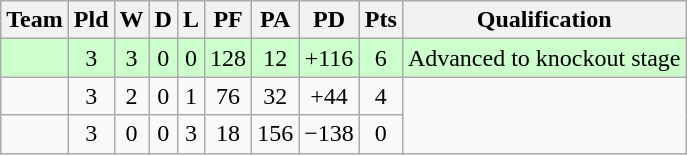<table class="wikitable" style="text-align:center">
<tr>
<th>Team</th>
<th>Pld</th>
<th>W</th>
<th>D</th>
<th>L</th>
<th>PF</th>
<th>PA</th>
<th>PD</th>
<th>Pts</th>
<th>Qualification</th>
</tr>
<tr style="background:  #ccffcc;">
<td align=left></td>
<td>3</td>
<td>3</td>
<td>0</td>
<td>0</td>
<td>128</td>
<td>12</td>
<td>+116</td>
<td>6</td>
<td>Advanced to knockout stage</td>
</tr>
<tr>
<td align=left></td>
<td>3</td>
<td>2</td>
<td>0</td>
<td>1</td>
<td>76</td>
<td>32</td>
<td>+44</td>
<td>4</td>
<td rowspan=2></td>
</tr>
<tr>
<td align=left></td>
<td>3</td>
<td>0</td>
<td>0</td>
<td>3</td>
<td>18</td>
<td>156</td>
<td>−138</td>
<td>0</td>
</tr>
</table>
